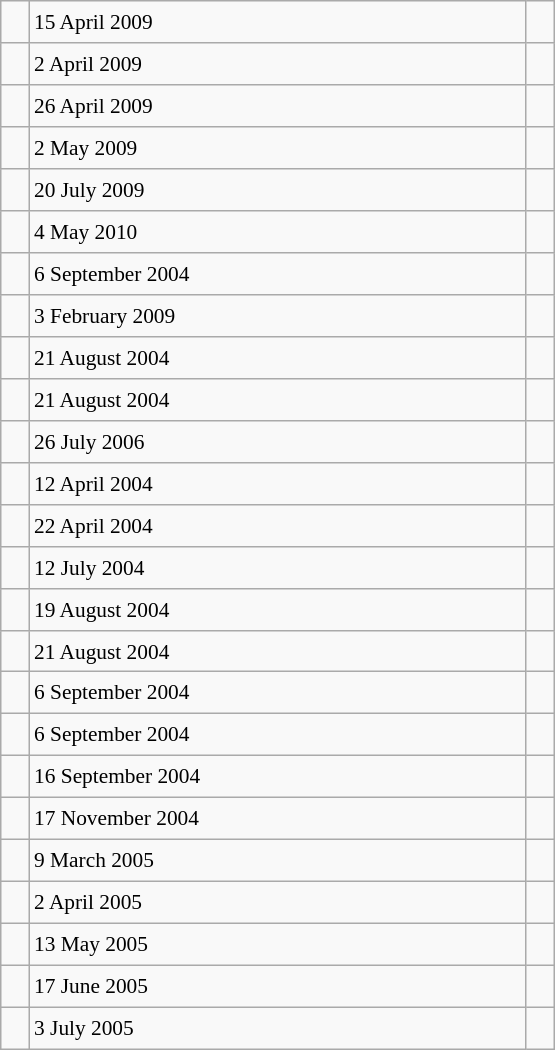<table class="wikitable" style="font-size: 89%; float: left; width: 26em; margin-right: 1em; height: 700px">
<tr>
<td></td>
<td>15 April 2009</td>
<td></td>
</tr>
<tr>
<td></td>
<td>2 April 2009</td>
<td></td>
</tr>
<tr>
<td></td>
<td>26 April 2009</td>
<td></td>
</tr>
<tr>
<td></td>
<td>2 May 2009</td>
<td></td>
</tr>
<tr>
<td></td>
<td>20 July 2009</td>
<td></td>
</tr>
<tr>
<td></td>
<td>4 May 2010</td>
<td></td>
</tr>
<tr>
<td></td>
<td>6 September 2004</td>
<td></td>
</tr>
<tr>
<td></td>
<td>3 February 2009</td>
<td></td>
</tr>
<tr>
<td></td>
<td>21 August 2004</td>
<td></td>
</tr>
<tr>
<td></td>
<td>21 August 2004</td>
<td></td>
</tr>
<tr>
<td></td>
<td>26 July 2006</td>
<td></td>
</tr>
<tr>
<td></td>
<td>12 April 2004</td>
<td></td>
</tr>
<tr>
<td></td>
<td>22 April 2004</td>
<td></td>
</tr>
<tr>
<td></td>
<td>12 July 2004</td>
<td></td>
</tr>
<tr>
<td></td>
<td>19 August 2004</td>
<td></td>
</tr>
<tr>
<td></td>
<td>21 August 2004</td>
<td></td>
</tr>
<tr>
<td></td>
<td>6 September 2004</td>
<td></td>
</tr>
<tr>
<td></td>
<td>6 September 2004</td>
<td></td>
</tr>
<tr>
<td></td>
<td>16 September 2004</td>
<td></td>
</tr>
<tr>
<td></td>
<td>17 November 2004</td>
<td></td>
</tr>
<tr>
<td></td>
<td>9 March 2005</td>
<td></td>
</tr>
<tr>
<td></td>
<td>2 April 2005</td>
<td></td>
</tr>
<tr>
<td></td>
<td>13 May 2005</td>
<td></td>
</tr>
<tr>
<td></td>
<td>17 June 2005</td>
<td></td>
</tr>
<tr>
<td></td>
<td>3 July 2005</td>
<td></td>
</tr>
</table>
